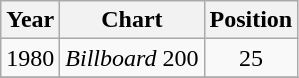<table class="wikitable">
<tr>
<th>Year</th>
<th>Chart</th>
<th>Position</th>
</tr>
<tr>
<td>1980</td>
<td><em>Billboard</em> 200</td>
<td align="center">25</td>
</tr>
<tr>
</tr>
</table>
